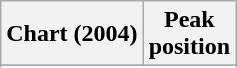<table class="wikitable sortable plainrowheaders" style="text-align:center">
<tr>
<th scope="col">Chart (2004)</th>
<th scope="col">Peak<br> position</th>
</tr>
<tr>
</tr>
<tr>
</tr>
</table>
